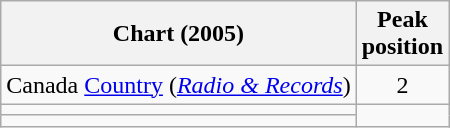<table class="wikitable sortable">
<tr>
<th align="left">Chart (2005)</th>
<th align="center">Peak<br>position</th>
</tr>
<tr>
<td align="left">Canada <a href='#'>Country</a> (<em><a href='#'>Radio & Records</a></em>)</td>
<td align="center">2</td>
</tr>
<tr>
<td></td>
</tr>
<tr>
<td></td>
</tr>
</table>
